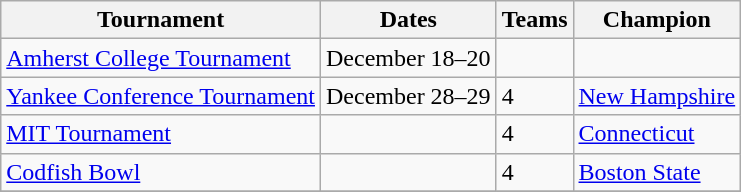<table class="wikitable">
<tr>
<th>Tournament</th>
<th>Dates</th>
<th>Teams</th>
<th>Champion</th>
</tr>
<tr>
<td><a href='#'>Amherst College Tournament</a></td>
<td>December 18–20</td>
<td></td>
<td></td>
</tr>
<tr>
<td><a href='#'>Yankee Conference Tournament</a></td>
<td>December 28–29</td>
<td>4</td>
<td><a href='#'>New Hampshire</a></td>
</tr>
<tr>
<td><a href='#'>MIT Tournament</a></td>
<td></td>
<td>4</td>
<td><a href='#'>Connecticut</a></td>
</tr>
<tr>
<td><a href='#'>Codfish Bowl</a></td>
<td></td>
<td>4</td>
<td><a href='#'>Boston State</a></td>
</tr>
<tr>
</tr>
</table>
